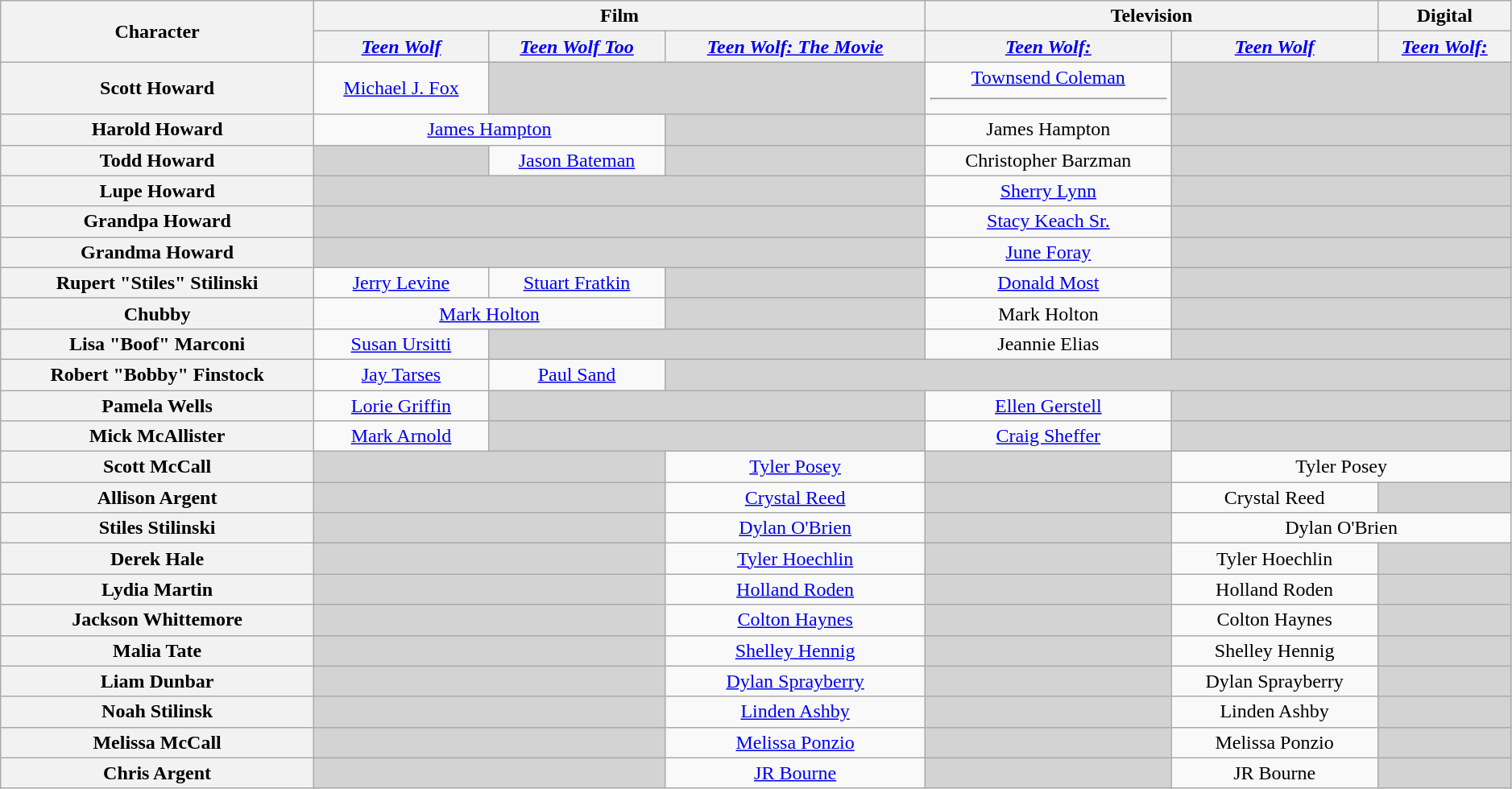<table class="wikitable" style="text-align:center; width:99%;">
<tr>
<th rowspan="2">Character</th>
<th colspan="3" style="text-align:center;">Film</th>
<th colspan="2" style="text-align:center;">Television</th>
<th style="text-align:center;">Digital</th>
</tr>
<tr>
<th style="text-align:center;"><em><a href='#'>Teen Wolf</a></em> <br></th>
<th style="text-align:center;"><em><a href='#'>Teen Wolf Too</a></em></th>
<th style="text-align:center;"><em><a href='#'>Teen Wolf: The Movie</a></em></th>
<th style="text-align:center;"><em><a href='#'>Teen Wolf: <br></a></em></th>
<th style="text-align:center;"><em><a href='#'>Teen Wolf</a></em> <br></th>
<th style="text-align:center;"><em><a href='#'>Teen Wolf: <br></a></em></th>
</tr>
<tr>
<th>Scott Howard</th>
<td><a href='#'>Michael J. Fox</a></td>
<td style="background:lightgrey;" colspan="2"> </td>
<td><a href='#'>Townsend Coleman</a><hr></td>
<td colspan="2" style="background:lightgrey;"> </td>
</tr>
<tr>
<th>Harold Howard</th>
<td colspan="2"><a href='#'>James Hampton</a></td>
<td style="background:lightgrey;"> </td>
<td>James Hampton</td>
<td colspan="3" style="background:lightgrey;"> </td>
</tr>
<tr>
<th>Todd Howard</th>
<td style="background:lightgrey;"> </td>
<td><a href='#'>Jason Bateman</a></td>
<td style="background:lightgrey;"> </td>
<td>Christopher Barzman</td>
<td colspan="3" style="background:lightgrey;"> </td>
</tr>
<tr>
<th>Lupe Howard</th>
<td colspan="3" style="background:lightgrey;"> </td>
<td><a href='#'>Sherry Lynn</a></td>
<td colspan="3" style="background:lightgrey;"> </td>
</tr>
<tr>
<th>Grandpa Howard</th>
<td colspan="3" style="background:lightgrey;"> </td>
<td><a href='#'>Stacy Keach Sr.</a></td>
<td colspan="3" style="background:lightgrey;"> </td>
</tr>
<tr>
<th>Grandma Howard</th>
<td colspan="3" style="background:lightgrey;"> </td>
<td><a href='#'>June Foray</a></td>
<td colspan="3" style="background:lightgrey;"> </td>
</tr>
<tr>
<th>Rupert "Stiles" Stilinski</th>
<td><a href='#'>Jerry Levine</a></td>
<td><a href='#'>Stuart Fratkin</a></td>
<td style="background:lightgrey;"> </td>
<td><a href='#'>Donald Most</a></td>
<td colspan="3" style="background:lightgrey;"> </td>
</tr>
<tr>
<th>Chubby</th>
<td colspan="2"><a href='#'>Mark Holton</a></td>
<td style="background:lightgrey;"> </td>
<td>Mark Holton</td>
<td colspan="3" style="background:lightgrey;"> </td>
</tr>
<tr>
<th>Lisa "Boof" Marconi</th>
<td><a href='#'>Susan Ursitti</a></td>
<td colspan="2" style="background:lightgrey;"> </td>
<td>Jeannie Elias</td>
<td colspan="3" style="background:lightgrey;"> </td>
</tr>
<tr>
<th>Robert "Bobby" Finstock</th>
<td><a href='#'>Jay Tarses</a></td>
<td><a href='#'>Paul Sand</a></td>
<td colspan="5" style="background:lightgrey;"> </td>
</tr>
<tr>
<th>Pamela Wells</th>
<td><a href='#'>Lorie Griffin</a></td>
<td colspan="2" style="background:lightgrey;"> </td>
<td><a href='#'>Ellen Gerstell</a></td>
<td colspan="3" style="background:lightgrey;"> </td>
</tr>
<tr>
<th>Mick McAllister</th>
<td><a href='#'>Mark Arnold</a></td>
<td colspan="2" style="background:lightgrey;"> </td>
<td><a href='#'>Craig Sheffer</a></td>
<td colspan="3" style="background:lightgrey;"> </td>
</tr>
<tr>
<th>Scott McCall</th>
<td colspan="2" style="background:lightgrey;"> </td>
<td><a href='#'>Tyler Posey</a></td>
<td style="background:lightgrey;"> </td>
<td colspan="2">Tyler Posey</td>
</tr>
<tr>
<th>Allison Argent</th>
<td colspan="2" style="background:lightgrey;"> </td>
<td><a href='#'>Crystal Reed</a></td>
<td style="background:lightgrey;"> </td>
<td>Crystal Reed</td>
<td colspan="2" style="background:lightgrey;"> </td>
</tr>
<tr>
<th>Stiles Stilinski</th>
<td colspan="2" style="background:lightgrey;"> </td>
<td><a href='#'>Dylan O'Brien</a></td>
<td style="background:lightgrey;"> </td>
<td colspan="2">Dylan O'Brien</td>
</tr>
<tr>
<th>Derek Hale</th>
<td colspan="2" style="background:lightgrey;"> </td>
<td><a href='#'>Tyler Hoechlin</a></td>
<td style="background:lightgrey;"> </td>
<td>Tyler Hoechlin</td>
<td colspan="2" style="background:lightgrey;"> </td>
</tr>
<tr>
<th>Lydia Martin</th>
<td colspan="2" style="background:lightgrey;"> </td>
<td><a href='#'>Holland Roden</a></td>
<td style="background:lightgrey;"> </td>
<td>Holland Roden</td>
<td colspan="2" style="background:lightgrey;"> </td>
</tr>
<tr>
<th>Jackson Whittemore</th>
<td colspan="2" style="background:lightgrey;"> </td>
<td><a href='#'>Colton Haynes</a></td>
<td style="background:lightgrey;"> </td>
<td>Colton Haynes</td>
<td colspan="2" style="background:lightgrey;"> </td>
</tr>
<tr>
<th>Malia Tate</th>
<td colspan="2" style="background:lightgrey;"> </td>
<td><a href='#'>Shelley Hennig</a></td>
<td style="background:lightgrey;"> </td>
<td>Shelley Hennig</td>
<td colspan="2" style="background:lightgrey;"> </td>
</tr>
<tr>
<th>Liam Dunbar</th>
<td colspan="2" style="background:lightgrey;"> </td>
<td><a href='#'>Dylan Sprayberry</a></td>
<td style="background:lightgrey;"> </td>
<td>Dylan Sprayberry</td>
<td colspan="2" style="background:lightgrey;"> </td>
</tr>
<tr>
<th>Noah Stilinsk</th>
<td colspan="2" style="background:lightgrey;"> </td>
<td><a href='#'>Linden Ashby</a></td>
<td style="background:lightgrey;"> </td>
<td>Linden Ashby</td>
<td colspan="2" style="background:lightgrey;"> </td>
</tr>
<tr>
<th>Melissa McCall</th>
<td colspan="2" style="background:lightgrey;"> </td>
<td><a href='#'>Melissa Ponzio</a></td>
<td style="background:lightgrey;"> </td>
<td>Melissa Ponzio</td>
<td colspan="2" style="background:lightgrey;"> </td>
</tr>
<tr>
<th>Chris Argent</th>
<td colspan="2" style="background:lightgrey;"> </td>
<td><a href='#'>JR Bourne</a></td>
<td style="background:lightgrey;"> </td>
<td>JR Bourne</td>
<td style="background:lightgrey;"> </td>
</tr>
</table>
